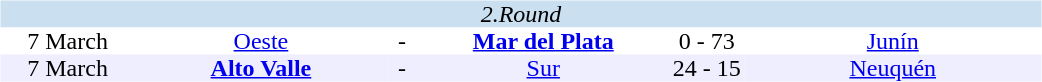<table width=700>
<tr>
<td width=700 valign="top"><br><table border=0 cellspacing=0 cellpadding=0 style="font-size: 100%; border-collapse: collapse;" width=100%>
<tr bgcolor="#CADFF0">
<td style="font-size:100%"; align="center" colspan="6"><em>2.Round</em></td>
</tr>
<tr align=center bgcolor=#FFFFFF>
<td width=90>7 March</td>
<td width=170><a href='#'>Oeste</a></td>
<td width=20>-</td>
<td width=170><strong><a href='#'>Mar del Plata</a></strong></td>
<td width=50>0 - 73</td>
<td width=200><a href='#'>Junín</a></td>
</tr>
<tr align=center bgcolor=#EEEEFF>
<td width=90>7 March</td>
<td width=170><strong><a href='#'>Alto Valle</a> </strong></td>
<td width=20>-</td>
<td width=170><a href='#'>Sur</a></td>
<td width=50>24 - 15</td>
<td width=200><a href='#'>Neuquén</a></td>
</tr>
</table>
</td>
</tr>
</table>
